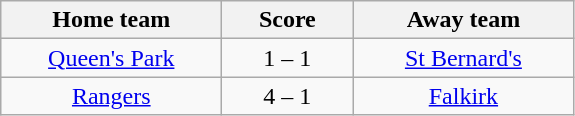<table class="wikitable" style="text-align: center">
<tr>
<th width=140>Home team</th>
<th width=80>Score</th>
<th width=140>Away team</th>
</tr>
<tr>
<td><a href='#'>Queen's Park</a></td>
<td>1 – 1</td>
<td><a href='#'>St Bernard's</a></td>
</tr>
<tr>
<td><a href='#'>Rangers</a></td>
<td>4 – 1</td>
<td><a href='#'>Falkirk</a></td>
</tr>
</table>
